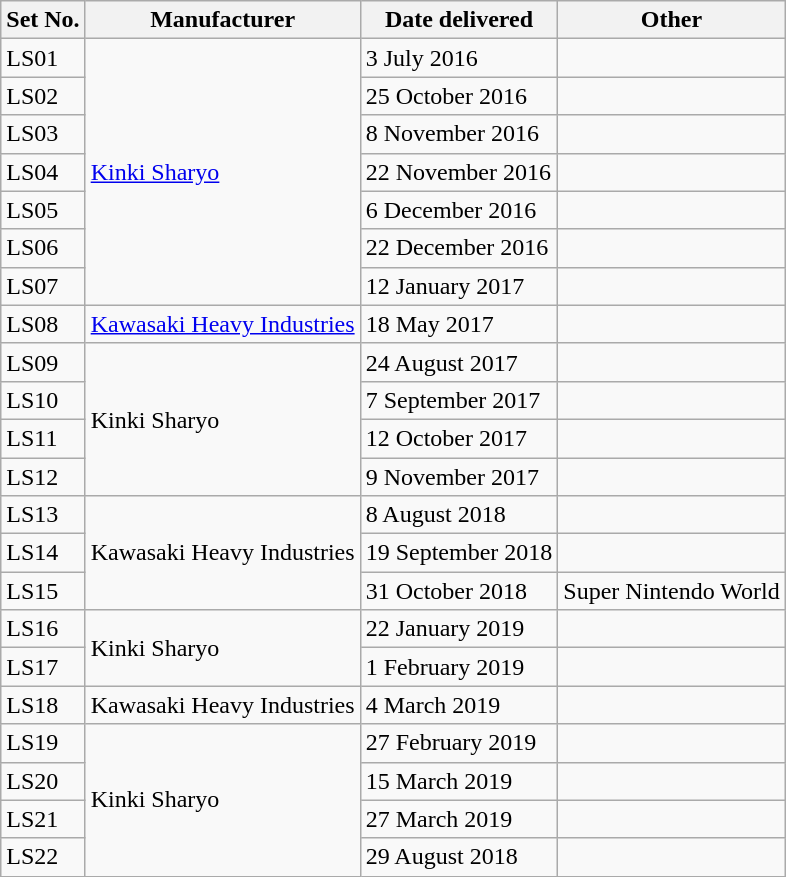<table class="wikitable">
<tr>
<th>Set No.</th>
<th>Manufacturer</th>
<th>Date delivered</th>
<th>Other</th>
</tr>
<tr>
<td>LS01</td>
<td rowspan="7"><a href='#'>Kinki Sharyo</a></td>
<td>3 July 2016</td>
<td></td>
</tr>
<tr>
<td>LS02</td>
<td>25 October 2016</td>
<td></td>
</tr>
<tr>
<td>LS03</td>
<td>8 November 2016</td>
<td></td>
</tr>
<tr>
<td>LS04</td>
<td>22 November 2016</td>
<td></td>
</tr>
<tr>
<td>LS05</td>
<td>6 December 2016</td>
<td></td>
</tr>
<tr>
<td>LS06</td>
<td>22 December 2016</td>
<td></td>
</tr>
<tr>
<td>LS07</td>
<td>12 January 2017</td>
<td></td>
</tr>
<tr>
<td>LS08</td>
<td><a href='#'>Kawasaki Heavy Industries</a></td>
<td>18 May 2017</td>
<td></td>
</tr>
<tr>
<td>LS09</td>
<td rowspan="4">Kinki Sharyo</td>
<td>24 August 2017</td>
<td></td>
</tr>
<tr>
<td>LS10</td>
<td>7 September 2017</td>
<td></td>
</tr>
<tr>
<td>LS11</td>
<td>12 October 2017</td>
<td></td>
</tr>
<tr>
<td>LS12</td>
<td>9 November 2017</td>
<td></td>
</tr>
<tr>
<td>LS13</td>
<td rowspan="3">Kawasaki Heavy Industries</td>
<td>8 August 2018</td>
<td></td>
</tr>
<tr>
<td>LS14</td>
<td>19 September 2018</td>
<td></td>
</tr>
<tr>
<td>LS15</td>
<td>31 October 2018</td>
<td>Super Nintendo World</td>
</tr>
<tr>
<td>LS16</td>
<td rowspan="2">Kinki Sharyo</td>
<td>22 January 2019</td>
<td></td>
</tr>
<tr>
<td>LS17</td>
<td>1 February 2019</td>
<td></td>
</tr>
<tr>
<td>LS18</td>
<td>Kawasaki Heavy Industries</td>
<td>4 March 2019</td>
<td></td>
</tr>
<tr>
<td>LS19</td>
<td rowspan="4">Kinki Sharyo</td>
<td>27 February 2019</td>
<td></td>
</tr>
<tr>
<td>LS20</td>
<td>15 March 2019</td>
<td></td>
</tr>
<tr>
<td>LS21</td>
<td>27 March 2019</td>
<td></td>
</tr>
<tr>
<td>LS22</td>
<td>29 August 2018</td>
<td></td>
</tr>
</table>
